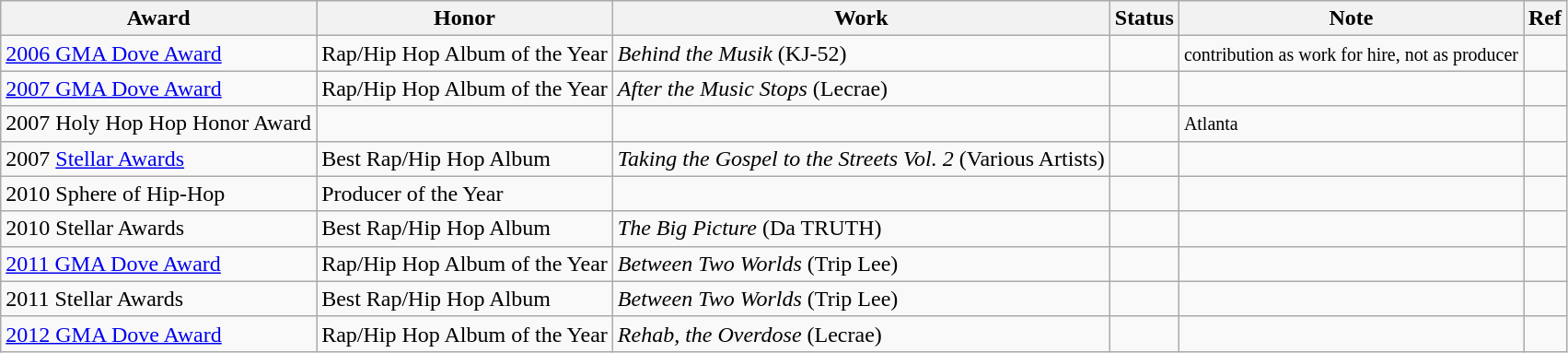<table class="wikitable sortable" border="1">
<tr>
<th>Award</th>
<th>Honor</th>
<th>Work</th>
<th>Status</th>
<th>Note</th>
<th>Ref</th>
</tr>
<tr>
<td><a href='#'>2006 GMA Dove Award</a></td>
<td>Rap/Hip Hop Album of the Year</td>
<td><em>Behind the Musik</em> (KJ-52)</td>
<td></td>
<td><small>contribution as work for hire, not as producer</small></td>
<td></td>
</tr>
<tr>
<td><a href='#'>2007 GMA Dove Award</a></td>
<td>Rap/Hip Hop Album of the Year</td>
<td><em>After the Music Stops</em> (Lecrae)</td>
<td></td>
<td></td>
<td></td>
</tr>
<tr>
<td>2007 Holy Hop Hop Honor Award</td>
<td></td>
<td></td>
<td></td>
<td><small>Atlanta</small></td>
<td></td>
</tr>
<tr>
<td>2007 <a href='#'>Stellar Awards</a></td>
<td>Best Rap/Hip Hop Album</td>
<td><em>Taking the Gospel to the Streets Vol. 2</em> (Various Artists)</td>
<td></td>
<td></td>
<td></td>
</tr>
<tr>
<td>2010 Sphere of Hip-Hop</td>
<td>Producer of the Year</td>
<td></td>
<td></td>
<td></td>
<td></td>
</tr>
<tr>
<td>2010 Stellar Awards</td>
<td>Best Rap/Hip Hop Album</td>
<td><em>The Big Picture</em> (Da TRUTH)</td>
<td></td>
<td></td>
<td></td>
</tr>
<tr>
<td><a href='#'>2011 GMA Dove Award</a></td>
<td>Rap/Hip Hop Album of the Year</td>
<td><em>Between Two Worlds</em> (Trip Lee)</td>
<td></td>
<td></td>
<td></td>
</tr>
<tr>
<td>2011 Stellar Awards</td>
<td>Best Rap/Hip Hop Album</td>
<td><em>Between Two Worlds</em> (Trip Lee)</td>
<td></td>
<td></td>
<td></td>
</tr>
<tr>
<td><a href='#'>2012 GMA Dove Award</a></td>
<td>Rap/Hip Hop Album of the Year</td>
<td><em>Rehab, the Overdose</em> (Lecrae)</td>
<td></td>
<td></td>
<td></td>
</tr>
</table>
